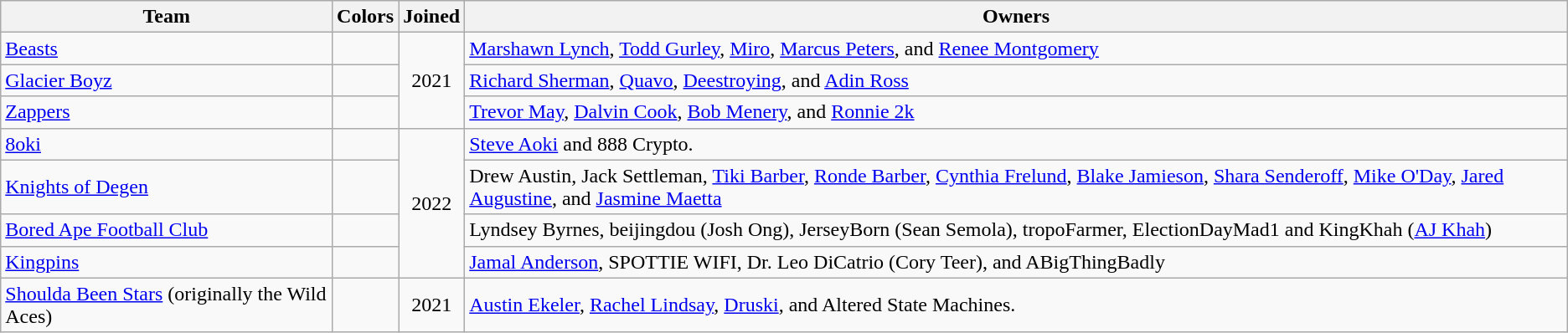<table class="wikitable">
<tr>
<th>Team</th>
<th>Colors</th>
<th>Joined</th>
<th>Owners</th>
</tr>
<tr>
<td><a href='#'>Beasts</a></td>
<td> </td>
<td rowspan="3" style="text-align:center;">2021</td>
<td><a href='#'>Marshawn Lynch</a>, <a href='#'>Todd Gurley</a>, <a href='#'>Miro</a>, <a href='#'>Marcus Peters</a>, and <a href='#'>Renee Montgomery</a></td>
</tr>
<tr>
<td><a href='#'>Glacier Boyz</a></td>
<td> </td>
<td><a href='#'>Richard Sherman</a>, <a href='#'>Quavo</a>, <a href='#'>Deestroying</a>, and <a href='#'>Adin Ross</a></td>
</tr>
<tr>
<td><a href='#'>Zappers</a></td>
<td> </td>
<td><a href='#'>Trevor May</a>, <a href='#'>Dalvin Cook</a>, <a href='#'>Bob Menery</a>, and <a href='#'>Ronnie 2k</a></td>
</tr>
<tr>
<td><a href='#'>8oki</a></td>
<td> </td>
<td rowspan="4" style="text-align:center;">2022</td>
<td><a href='#'>Steve Aoki</a> and 888 Crypto.</td>
</tr>
<tr>
<td><a href='#'>Knights of Degen</a></td>
<td> </td>
<td>Drew Austin, Jack Settleman, <a href='#'>Tiki Barber</a>, <a href='#'>Ronde Barber</a>, <a href='#'>Cynthia Frelund</a>, <a href='#'>Blake Jamieson</a>, <a href='#'>Shara Senderoff</a>, <a href='#'>Mike O'Day</a>, <a href='#'>Jared Augustine</a>, and <a href='#'>Jasmine Maetta</a></td>
</tr>
<tr>
<td><a href='#'>Bored Ape Football Club</a></td>
<td> </td>
<td>Lyndsey Byrnes, beijingdou (Josh Ong), JerseyBorn (Sean Semola), tropoFarmer, ElectionDayMad1 and KingKhah (<a href='#'>AJ Khah</a>)</td>
</tr>
<tr>
<td><a href='#'>Kingpins</a></td>
<td> </td>
<td><a href='#'>Jamal Anderson</a>, SPOTTIE WIFI, Dr. Leo DiCatrio (Cory Teer), and ABigThingBadly</td>
</tr>
<tr>
<td><a href='#'>Shoulda Been Stars</a> (originally the Wild Aces)</td>
<td> </td>
<td style="text-align:center;">2021</td>
<td><a href='#'>Austin Ekeler</a>, <a href='#'>Rachel Lindsay</a>, <a href='#'>Druski</a>, and Altered State Machines.</td>
</tr>
</table>
